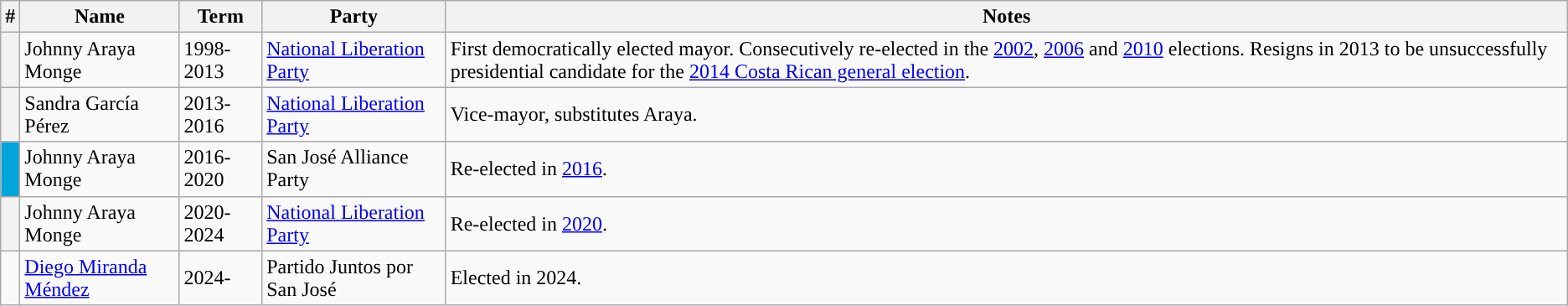<table class="wikitable">
<tr>
<th>#</th>
<th>Name</th>
<th>Term</th>
<th>Party</th>
<th>Notes</th>
</tr>
<tr>
<th style="background:"></th>
<td>Johnny Araya Monge</td>
<td>1998-2013</td>
<td><a href='#'>National Liberation Party</a></td>
<td>First democratically elected mayor. Consecutively re-elected in the <a href='#'>2002</a>, <a href='#'>2006</a> and <a href='#'>2010</a> elections. Resigns in 2013 to be unsuccessfully presidential candidate for the <a href='#'>2014 Costa Rican general election</a>.</td>
</tr>
<tr>
<th style="background:"></th>
<td>Sandra García Pérez</td>
<td>2013-2016</td>
<td><a href='#'>National Liberation Party</a></td>
<td>Vice-mayor, substitutes Araya.</td>
</tr>
<tr>
<th style="background:#00A5DB"></th>
<td>Johnny Araya Monge</td>
<td>2016-2020</td>
<td>San José Alliance Party</td>
<td>Re-elected in <a href='#'>2016</a>.</td>
</tr>
<tr>
<th style="background:"></th>
<td>Johnny Araya Monge</td>
<td>2020-2024</td>
<td><a href='#'>National Liberation Party</a></td>
<td>Re-elected in <a href='#'>2020</a>.</td>
</tr>
<tr>
<td></td>
<td><a href='#'>Diego Miranda Méndez</a></td>
<td>2024-</td>
<td>Partido Juntos por San José</td>
<td>Elected in 2024.</td>
</tr>
</table>
